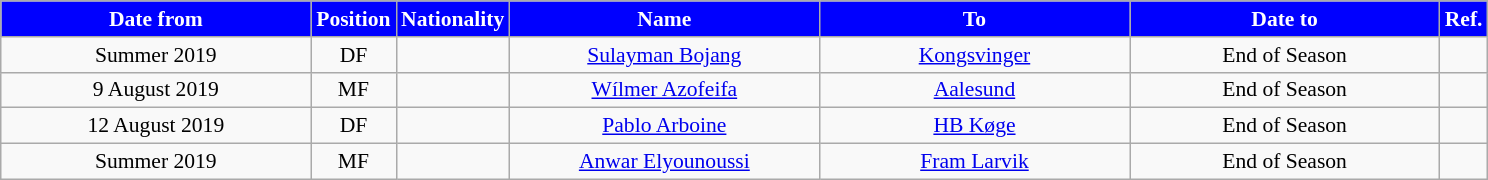<table class="wikitable" style="text-align:center; font-size:90%; ">
<tr>
<th style="background:#00f; color:white; width:200px;">Date from</th>
<th style="background:#00f; color:white; width:50px;">Position</th>
<th style="background:#00f; color:white; width:50px;">Nationality</th>
<th style="background:#00f; color:white; width:200px;">Name</th>
<th style="background:#00f; color:white; width:200px;">To</th>
<th style="background:#00f; color:white; width:200px;">Date to</th>
<th style="background:#00f; color:white; width:25px;">Ref.</th>
</tr>
<tr>
<td>Summer 2019</td>
<td>DF</td>
<td></td>
<td><a href='#'>Sulayman Bojang</a></td>
<td><a href='#'>Kongsvinger</a></td>
<td>End of Season</td>
<td></td>
</tr>
<tr>
<td>9 August 2019</td>
<td>MF</td>
<td></td>
<td><a href='#'>Wílmer Azofeifa</a></td>
<td><a href='#'>Aalesund</a></td>
<td>End of Season</td>
<td></td>
</tr>
<tr>
<td>12 August 2019</td>
<td>DF</td>
<td></td>
<td><a href='#'>Pablo Arboine</a></td>
<td><a href='#'>HB Køge</a></td>
<td>End of Season</td>
<td></td>
</tr>
<tr>
<td>Summer 2019</td>
<td>MF</td>
<td></td>
<td><a href='#'>Anwar Elyounoussi</a></td>
<td><a href='#'>Fram Larvik</a></td>
<td>End of Season</td>
<td></td>
</tr>
</table>
